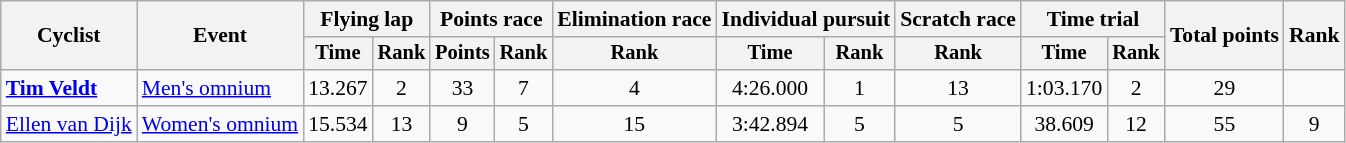<table class="wikitable" style="font-size:90%">
<tr>
<th rowspan=2>Cyclist</th>
<th rowspan=2>Event</th>
<th colspan=2>Flying lap</th>
<th colspan=2>Points race</th>
<th>Elimination race</th>
<th colspan=2>Individual pursuit</th>
<th>Scratch race</th>
<th colspan=2>Time trial</th>
<th rowspan=2>Total points</th>
<th rowspan=2>Rank</th>
</tr>
<tr style="font-size:95%">
<th>Time</th>
<th>Rank</th>
<th>Points</th>
<th>Rank</th>
<th>Rank</th>
<th>Time</th>
<th>Rank</th>
<th>Rank</th>
<th>Time</th>
<th>Rank</th>
</tr>
<tr align=center>
<td align=left><strong><a href='#'>Tim Veldt</a></strong></td>
<td align=left><a href='#'>Men's omnium</a></td>
<td>13.267</td>
<td>2</td>
<td>33</td>
<td>7</td>
<td>4</td>
<td>4:26.000</td>
<td>1</td>
<td>13</td>
<td>1:03.170</td>
<td>2</td>
<td>29</td>
<td></td>
</tr>
<tr align=center>
<td align=left><a href='#'>Ellen van Dijk</a></td>
<td align=left><a href='#'>Women's omnium</a></td>
<td>15.534</td>
<td>13</td>
<td>9</td>
<td>5</td>
<td>15</td>
<td>3:42.894</td>
<td>5</td>
<td>5</td>
<td>38.609</td>
<td>12</td>
<td>55</td>
<td>9</td>
</tr>
</table>
